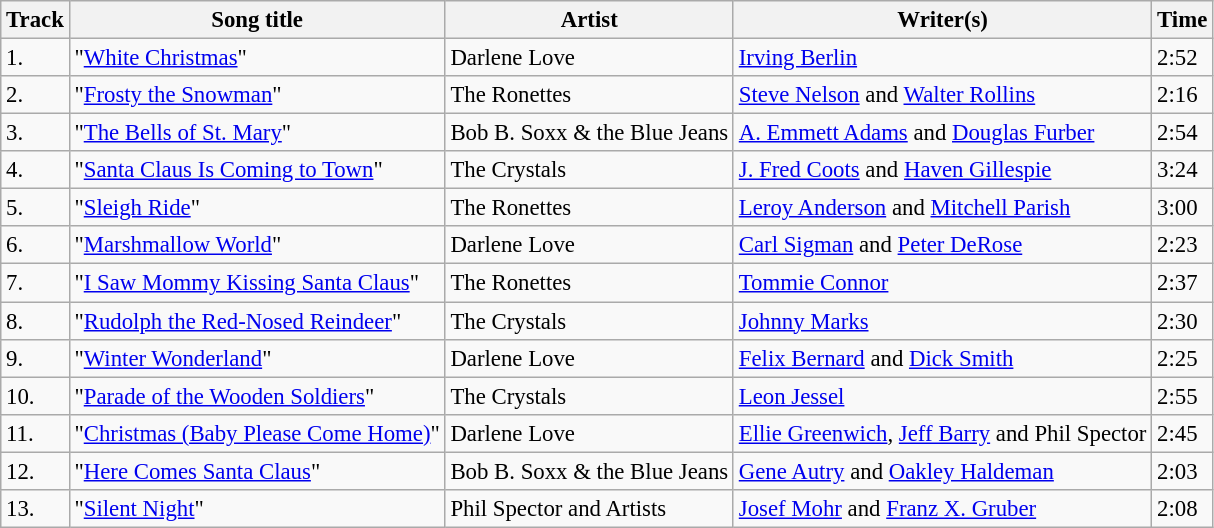<table class="wikitable" style="font-size:95%;">
<tr>
<th>Track</th>
<th>Song title</th>
<th>Artist</th>
<th>Writer(s)</th>
<th>Time</th>
</tr>
<tr>
<td>1.</td>
<td>"<a href='#'>White Christmas</a>"</td>
<td>Darlene Love</td>
<td><a href='#'>Irving Berlin</a></td>
<td>2:52</td>
</tr>
<tr>
<td>2.</td>
<td>"<a href='#'>Frosty the Snowman</a>"</td>
<td>The Ronettes</td>
<td><a href='#'>Steve Nelson</a> and <a href='#'>Walter Rollins</a></td>
<td>2:16</td>
</tr>
<tr>
<td>3.</td>
<td>"<a href='#'>The Bells of St. Mary</a>"</td>
<td>Bob B. Soxx & the Blue Jeans</td>
<td><a href='#'>A. Emmett Adams</a> and <a href='#'>Douglas Furber</a></td>
<td>2:54</td>
</tr>
<tr>
<td>4.</td>
<td>"<a href='#'>Santa Claus Is Coming to Town</a>"</td>
<td>The Crystals</td>
<td><a href='#'>J. Fred Coots</a> and <a href='#'>Haven Gillespie</a></td>
<td>3:24</td>
</tr>
<tr>
<td>5.</td>
<td>"<a href='#'>Sleigh Ride</a>"</td>
<td>The Ronettes</td>
<td><a href='#'>Leroy Anderson</a> and <a href='#'>Mitchell Parish</a></td>
<td>3:00</td>
</tr>
<tr>
<td>6.</td>
<td>"<a href='#'>Marshmallow World</a>"</td>
<td>Darlene Love</td>
<td><a href='#'>Carl Sigman</a> and <a href='#'>Peter DeRose</a></td>
<td>2:23</td>
</tr>
<tr>
<td>7.</td>
<td>"<a href='#'>I Saw Mommy Kissing Santa Claus</a>"</td>
<td>The Ronettes</td>
<td><a href='#'>Tommie Connor</a></td>
<td>2:37</td>
</tr>
<tr>
<td>8.</td>
<td>"<a href='#'>Rudolph the Red-Nosed Reindeer</a>"</td>
<td>The Crystals</td>
<td><a href='#'>Johnny Marks</a></td>
<td>2:30</td>
</tr>
<tr>
<td>9.</td>
<td>"<a href='#'>Winter Wonderland</a>"</td>
<td>Darlene Love</td>
<td><a href='#'>Felix Bernard</a> and <a href='#'>Dick Smith</a></td>
<td>2:25</td>
</tr>
<tr>
<td>10.</td>
<td>"<a href='#'>Parade of the Wooden Soldiers</a>"</td>
<td>The Crystals</td>
<td><a href='#'>Leon Jessel</a></td>
<td>2:55</td>
</tr>
<tr>
<td>11.</td>
<td>"<a href='#'>Christmas (Baby Please Come Home)</a>"</td>
<td>Darlene Love</td>
<td><a href='#'>Ellie Greenwich</a>, <a href='#'>Jeff Barry</a> and Phil Spector</td>
<td>2:45</td>
</tr>
<tr>
<td>12.</td>
<td>"<a href='#'>Here Comes Santa Claus</a>"</td>
<td>Bob B. Soxx & the Blue Jeans</td>
<td><a href='#'>Gene Autry</a> and <a href='#'>Oakley Haldeman</a></td>
<td>2:03</td>
</tr>
<tr>
<td>13.</td>
<td>"<a href='#'>Silent Night</a>"</td>
<td>Phil Spector and Artists</td>
<td><a href='#'>Josef Mohr</a> and <a href='#'>Franz X. Gruber</a></td>
<td>2:08</td>
</tr>
</table>
